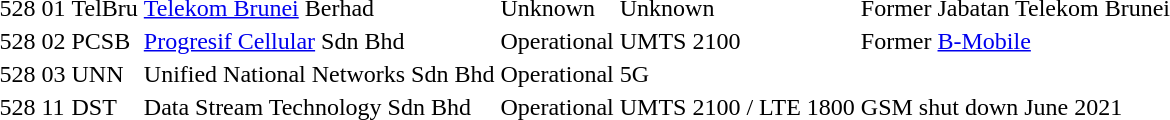<table>
<tr>
<td>528</td>
<td>01</td>
<td>TelBru</td>
<td><a href='#'>Telekom Brunei</a> Berhad</td>
<td>Unknown</td>
<td>Unknown</td>
<td>Former Jabatan Telekom Brunei</td>
</tr>
<tr>
<td>528</td>
<td>02</td>
<td>PCSB</td>
<td><a href='#'>Progresif Cellular</a> Sdn Bhd</td>
<td>Operational</td>
<td>UMTS 2100</td>
<td>Former <a href='#'>B-Mobile</a></td>
</tr>
<tr>
<td>528</td>
<td>03</td>
<td>UNN</td>
<td>Unified National Networks Sdn Bhd</td>
<td>Operational</td>
<td>5G</td>
<td></td>
</tr>
<tr>
<td>528</td>
<td>11</td>
<td>DST</td>
<td>Data Stream Technology Sdn Bhd</td>
<td>Operational</td>
<td>UMTS 2100 / LTE 1800</td>
<td> GSM shut down June 2021</td>
</tr>
</table>
